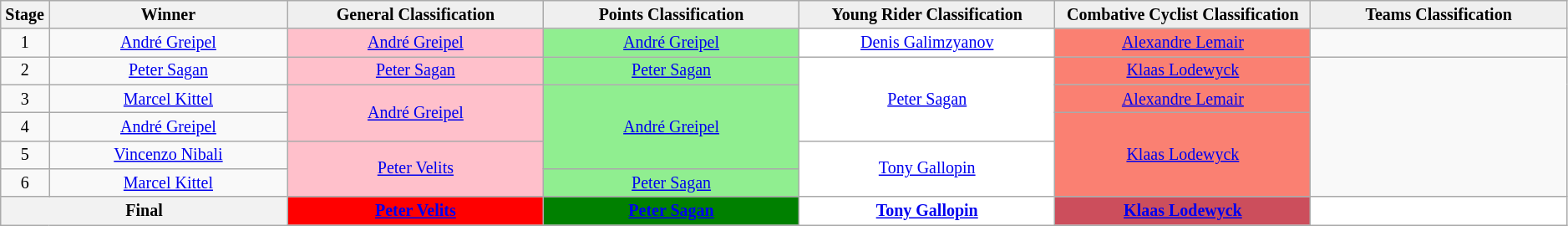<table class="wikitable" style="text-align: center; font-size:smaller;">
<tr style="background-color: #efefef;">
<th width="1%">Stage</th>
<th width="14%">Winner</th>
<th style="background:#EFEFEF;" width="15%">General Classification<br></th>
<th style="background:#EFEFEF;" width="15%">Points Classification<br></th>
<th style="background:#EFEFEF"  width="15%">Young Rider Classification<br></th>
<th style="background:#EFEFEF"  width="15%">Combative Cyclist Classification<br></th>
<th style="background:#EFEFEF;" width="15%">Teams Classification</th>
</tr>
<tr>
<td>1</td>
<td><a href='#'>André Greipel</a></td>
<td style="background:pink;"><a href='#'>André Greipel</a></td>
<td style="background:lightgreen;"><a href='#'>André Greipel</a></td>
<td style="background:white;"><a href='#'>Denis Galimzyanov</a></td>
<td style="background:salmon;"><a href='#'>Alexandre Lemair</a></td>
<td style="background:offwhite;"></td>
</tr>
<tr>
<td>2</td>
<td><a href='#'>Peter Sagan</a></td>
<td style="background:pink;"><a href='#'>Peter Sagan</a></td>
<td style="background:lightgreen;"><a href='#'>Peter Sagan</a></td>
<td style="background:white;" rowspan=3><a href='#'>Peter Sagan</a></td>
<td style="background:salmon;"><a href='#'>Klaas Lodewyck</a></td>
<td style="background:offwhite;" rowspan=5></td>
</tr>
<tr>
<td>3</td>
<td><a href='#'>Marcel Kittel</a></td>
<td style="background:pink;" rowspan=2><a href='#'>André Greipel</a></td>
<td style="background:lightgreen;" rowspan=3><a href='#'>André Greipel</a></td>
<td style="background:salmon;"><a href='#'>Alexandre Lemair</a></td>
</tr>
<tr>
<td>4</td>
<td><a href='#'>André Greipel</a></td>
<td style="background:salmon;" rowspan=3><a href='#'>Klaas Lodewyck</a></td>
</tr>
<tr>
<td>5</td>
<td><a href='#'>Vincenzo Nibali</a></td>
<td style="background:pink;" rowspan=2><a href='#'>Peter Velits</a></td>
<td style="background:white;" rowspan=2><a href='#'>Tony Gallopin</a></td>
</tr>
<tr>
<td>6</td>
<td><a href='#'>Marcel Kittel</a></td>
<td style="background:lightgreen;"><a href='#'>Peter Sagan</a></td>
</tr>
<tr>
<th colspan=2><strong>Final</strong></th>
<th style="background:red;"><a href='#'>Peter Velits</a></th>
<th style="background:green;"><a href='#'>Peter Sagan</a></th>
<th style="background:white;"><a href='#'>Tony Gallopin</a></th>
<th style="background:#CC4E5C;"><a href='#'>Klaas Lodewyck</a></th>
<th style="background:white;"></th>
</tr>
</table>
